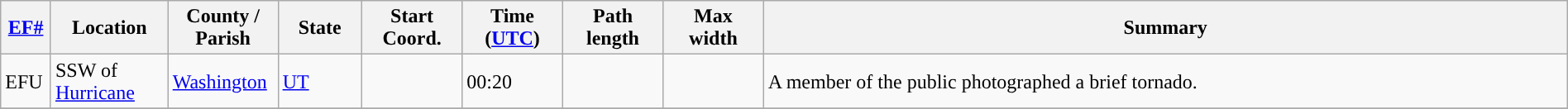<table class="wikitable sortable" style="width:100%;">
<tr>
<th scope="col"  style="width:3%; text-align:center;"><a href='#'>EF#</a></th>
<th scope="col"  style="width:7%; text-align:center;" class="unsortable">Location</th>
<th scope="col"  style="width:6%; text-align:center;" class="unsortable">County / Parish</th>
<th scope="col"  style="width:5%; text-align:center;">State</th>
<th scope="col"  style="width:6%; text-align:center;">Start Coord.</th>
<th scope="col"  style="width:6%; text-align:center;">Time (<a href='#'>UTC</a>)</th>
<th scope="col"  style="width:6%; text-align:center;">Path length</th>
<th scope="col"  style="width:6%; text-align:center;">Max width</th>
<th scope="col" class="unsortable" style="width:48%; text-align:center;">Summary</th>
</tr>
<tr>
<td>EFU</td>
<td>SSW of <a href='#'>Hurricane</a></td>
<td><a href='#'>Washington</a></td>
<td><a href='#'>UT</a></td>
<td></td>
<td>00:20</td>
<td></td>
<td></td>
<td>A member of the public photographed a brief tornado.</td>
</tr>
<tr>
</tr>
</table>
